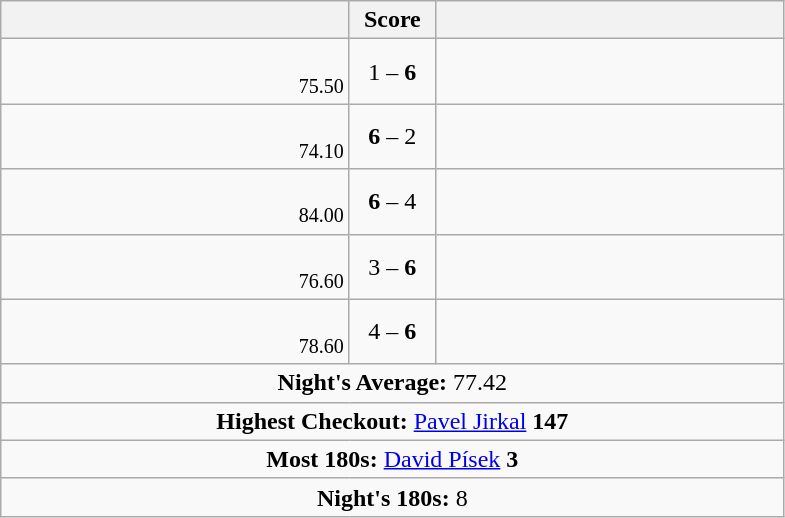<table class="wikitable" style="text-align:center">
<tr>
<th style="width:225px;"></th>
<th style="width:50px;">Score</th>
<th style="width:225px;"></th>
</tr>
<tr style="text-align:left;">
<td align=right> <br> <small><span>75.50</span></small></td>
<td align=center>1 – <strong>6</strong></td>
<td></td>
</tr>
<tr style="text-align:left;">
<td align=right> <br> <small><span>74.10</span></small></td>
<td align=center><strong>6</strong> – 2</td>
<td></td>
</tr>
<tr style="text-align:left;">
<td align=right> <br> <small><span>84.00</span></small></td>
<td align=center><strong>6</strong> – 4</td>
<td></td>
</tr>
<tr style="text-align:left;">
<td align=right> <br> <small><span>76.60</span></small></td>
<td align=center>3 – <strong>6</strong></td>
<td></td>
</tr>
<tr style="text-align:left;">
<td align=right> <br> <small><span>78.60</span></small></td>
<td align=center>4 – <strong>6</strong></td>
<td></td>
</tr>
<tr style="text-align:center;">
<td colspan="3"><strong>Night's Average:</strong> 77.42</td>
</tr>
<tr style="text-align:center;">
<td colspan="3"><strong>Highest Checkout:</strong>  <a href='#'>Pavel Jirkal</a> <strong>147</strong></td>
</tr>
<tr style="text-align:center;">
<td colspan="3"><strong>Most 180s:</strong>   <a href='#'>David Písek</a> <strong>3</strong></td>
</tr>
<tr style="text-align:center;">
<td colspan="3"><strong>Night's 180s:</strong> 8</td>
</tr>
</table>
